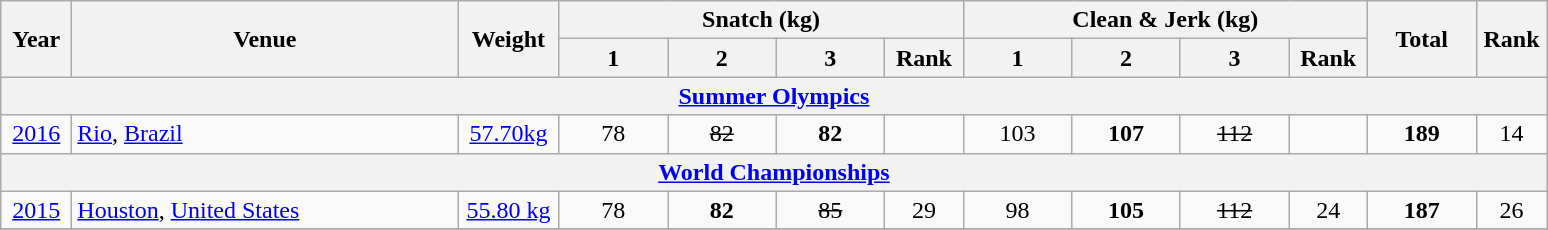<table class = "wikitable" style="text-align:center;">
<tr>
<th rowspan=2 width=40>Year</th>
<th rowspan=2 width=250>Venue</th>
<th rowspan=2 width=60>Weight</th>
<th colspan=4>Snatch (kg)</th>
<th colspan=4>Clean & Jerk (kg)</th>
<th rowspan=2 width=65>Total</th>
<th rowspan=2 width=40>Rank</th>
</tr>
<tr>
<th width=65>1</th>
<th width=65>2</th>
<th width=65>3</th>
<th width=45>Rank</th>
<th width=65>1</th>
<th width=65>2</th>
<th width=65>3</th>
<th width=45>Rank</th>
</tr>
<tr>
<th colspan=13><a href='#'>Summer Olympics</a></th>
</tr>
<tr>
<td><a href='#'>2016</a></td>
<td align=left> <a href='#'>Rio</a>, <a href='#'>Brazil</a></td>
<td><a href='#'>57.70kg</a></td>
<td>78</td>
<td><s>82</s></td>
<td><strong>82</strong></td>
<td></td>
<td>103</td>
<td><strong>107</strong></td>
<td><s>112</s></td>
<td></td>
<td><strong>189</strong></td>
<td>14</td>
</tr>
<tr>
<th colspan=13><a href='#'>World Championships</a></th>
</tr>
<tr>
<td><a href='#'>2015</a></td>
<td align=left> <a href='#'>Houston</a>, <a href='#'>United States</a></td>
<td><a href='#'>55.80 kg</a></td>
<td>78</td>
<td><strong>82</strong></td>
<td><s>85</s></td>
<td>29</td>
<td>98</td>
<td><strong>105</strong></td>
<td><s>112</s></td>
<td>24</td>
<td><strong>187</strong></td>
<td>26</td>
</tr>
<tr>
</tr>
</table>
